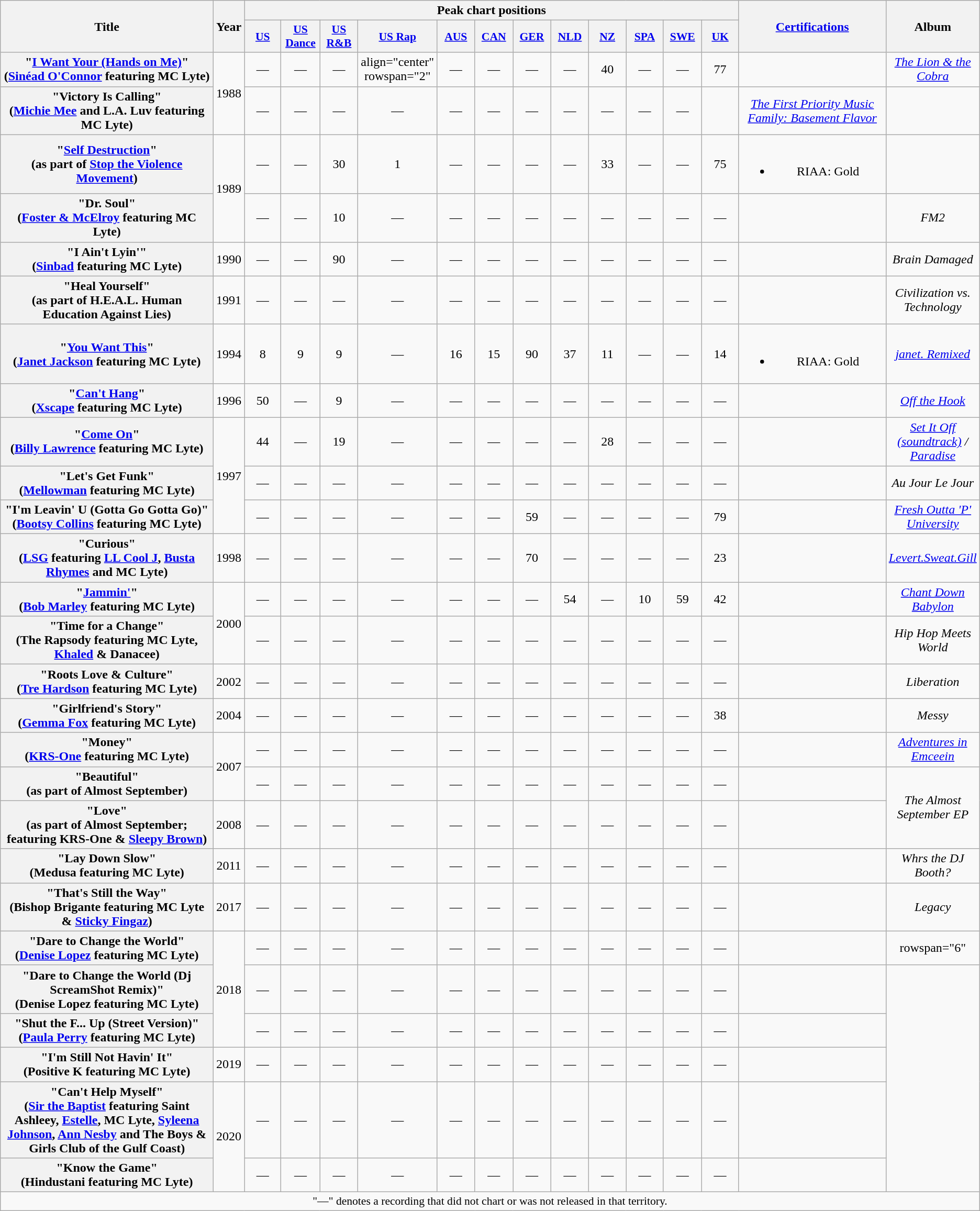<table class="wikitable plainrowheaders" style="text-align:center;" border="1">
<tr>
<th scope="col" rowspan="2" style="width:18em;">Title</th>
<th scope="col" rowspan="2">Year</th>
<th scope="col" colspan="12">Peak chart positions</th>
<th scope="col" rowspan="2" style="width:12em;"><a href='#'>Certifications</a></th>
<th scope="col" rowspan="2">Album</th>
</tr>
<tr>
<th scope="col" style="width:3em;font-size:90%;"><a href='#'>US</a><br></th>
<th scope="col" style="width:3em;font-size:90%;"><a href='#'>US Dance</a><br></th>
<th scope="col" style="width:3em;font-size:90%;"><a href='#'>US R&B</a><br></th>
<th scope="col" style="width:3em;font-size:90%;"><a href='#'>US Rap</a><br></th>
<th scope="col" style="width:3em;font-size:90%;"><a href='#'>AUS</a><br></th>
<th scope="col" style="width:3em;font-size:90%;"><a href='#'>CAN</a><br></th>
<th scope="col" style="width:3em;font-size:90%;"><a href='#'>GER</a><br></th>
<th scope="col" style="width:3em;font-size:90%;"><a href='#'>NLD</a><br></th>
<th scope="col" style="width:3em;font-size:90%;"><a href='#'>NZ</a><br></th>
<th scope="col" style="width:3em;font-size:90%;"><a href='#'>SPA</a><br></th>
<th scope="col" style="width:3em;font-size:90%;"><a href='#'>SWE</a><br></th>
<th scope="col" style="width:3em;font-size:90%;"><a href='#'>UK</a><br></th>
</tr>
<tr>
<th scope="row">"<a href='#'>I Want Your (Hands on Me)</a>"<br><span>(<a href='#'>Sinéad O'Connor</a> featuring MC Lyte)</span></th>
<td rowspan="2">1988</td>
<td align="center">—</td>
<td align="center">—</td>
<td align="center">—</td>
<td>align="center" rowspan="2" </td>
<td align="center">—</td>
<td align="center">—</td>
<td align="center">—</td>
<td align="center">—</td>
<td align="center">40</td>
<td align="center">—</td>
<td align="center">—</td>
<td align="center">77</td>
<td></td>
<td><em><a href='#'>The Lion & the Cobra</a></em></td>
</tr>
<tr>
<th scope="row">"Victory Is Calling"<br><span>(<a href='#'>Michie Mee</a> and L.A. Luv featuring MC Lyte)</span></th>
<td align="center">—</td>
<td align="center">—</td>
<td align="center">—</td>
<td align="center">—</td>
<td align="center">—</td>
<td align="center">—</td>
<td align="center">—</td>
<td align="center">—</td>
<td align="center">—</td>
<td align="center">—</td>
<td align="center">—</td>
<td></td>
<td align="center"><em><a href='#'>The First Priority Music Family: Basement Flavor</a></em></td>
</tr>
<tr>
<th scope="row">"<a href='#'>Self Destruction</a>"<br><span>(as part of <a href='#'>Stop the Violence Movement</a>)</span></th>
<td rowspan="2">1989</td>
<td align="center">—</td>
<td align="center">—</td>
<td align="center">30</td>
<td align="center">1</td>
<td align="center">—</td>
<td align="center">—</td>
<td align="center">—</td>
<td align="center">—</td>
<td align="center">33</td>
<td align="center">—</td>
<td align="center">—</td>
<td align="center">75</td>
<td><br><ul><li>RIAA: Gold</li></ul></td>
<td></td>
</tr>
<tr>
<th scope="row">"Dr. Soul"<br><span>(<a href='#'>Foster & McElroy</a> featuring MC Lyte)</span></th>
<td align="center">—</td>
<td align="center">—</td>
<td align="center">10</td>
<td align="center">—</td>
<td align="center">—</td>
<td align="center">—</td>
<td align="center">—</td>
<td align="center">—</td>
<td align="center">—</td>
<td align="center">—</td>
<td align="center">—</td>
<td align="center">—</td>
<td></td>
<td align="center"><em>FM2</em></td>
</tr>
<tr>
<th scope="row">"I Ain't Lyin'"<br><span>(<a href='#'>Sinbad</a> featuring MC Lyte)</span></th>
<td>1990</td>
<td align="center">—</td>
<td align="center">—</td>
<td align="center">90</td>
<td align="center">—</td>
<td align="center">—</td>
<td align="center">—</td>
<td align="center">—</td>
<td align="center">—</td>
<td align="center">—</td>
<td align="center">—</td>
<td align="center">—</td>
<td align="center">—</td>
<td></td>
<td><em>Brain Damaged</em></td>
</tr>
<tr>
<th scope="row">"Heal Yourself"<br><span>(as part of H.E.A.L. Human Education Against Lies)</span></th>
<td>1991</td>
<td align="center">—</td>
<td align="center">—</td>
<td align="center">—</td>
<td align="center">—</td>
<td align="center">—</td>
<td align="center">—</td>
<td align="center">—</td>
<td align="center">—</td>
<td align="center">—</td>
<td align="center">—</td>
<td align="center">—</td>
<td align="center">—</td>
<td></td>
<td><em>Civilization vs. Technology</em></td>
</tr>
<tr>
<th scope="row">"<a href='#'>You Want This</a>"<br><span>(<a href='#'>Janet Jackson</a> featuring MC Lyte)</span></th>
<td>1994</td>
<td align="center">8</td>
<td align="center">9</td>
<td align="center">9</td>
<td align="center">—</td>
<td align="center">16</td>
<td align="center">15</td>
<td align="center">90</td>
<td align="center">37</td>
<td align="center">11</td>
<td align="center">—</td>
<td align="center">—</td>
<td align="center">14</td>
<td><br><ul><li>RIAA: Gold</li></ul></td>
<td><em><a href='#'>janet. Remixed</a></em></td>
</tr>
<tr>
<th scope="row">"<a href='#'>Can't Hang</a>"<br><span>(<a href='#'>Xscape</a> featuring MC Lyte)</span></th>
<td>1996</td>
<td align="center">50</td>
<td align="center">—</td>
<td align="center">9</td>
<td align="center">—</td>
<td align="center">—</td>
<td align="center">—</td>
<td align="center">—</td>
<td align="center">—</td>
<td align="center">—</td>
<td align="center">—</td>
<td align="center">—</td>
<td align="center">—</td>
<td></td>
<td><em><a href='#'>Off the Hook</a></em></td>
</tr>
<tr>
<th scope="row">"<a href='#'>Come On</a>"<br><span>(<a href='#'>Billy Lawrence</a> featuring MC Lyte)</span></th>
<td rowspan="3">1997</td>
<td align="center">44</td>
<td align="center">—</td>
<td align="center">19</td>
<td align="center">—</td>
<td align="center">—</td>
<td align="center">—</td>
<td align="center">—</td>
<td align="center">—</td>
<td align="center">28</td>
<td align="center">—</td>
<td align="center">—</td>
<td align="center">—</td>
<td></td>
<td><em><a href='#'>Set It Off (soundtrack)</a> /</em>  <em><a href='#'>Paradise</a></em></td>
</tr>
<tr>
<th scope="row">"Let's Get Funk"<br><span>(<a href='#'>Mellowman</a> featuring MC Lyte)</span></th>
<td align="center">—</td>
<td align="center">—</td>
<td align="center">—</td>
<td align="center">—</td>
<td align="center">—</td>
<td align="center">—</td>
<td align="center">—</td>
<td align="center">—</td>
<td align="center">—</td>
<td align="center">—</td>
<td align="center">—</td>
<td align="center">—</td>
<td></td>
<td><em>Au Jour Le Jour</em></td>
</tr>
<tr>
<th scope="row">"I'm Leavin' U (Gotta Go Gotta Go)"<br><span>(<a href='#'>Bootsy Collins</a> featuring MC Lyte)</span></th>
<td align="center">—</td>
<td align="center">—</td>
<td align="center">—</td>
<td align="center">—</td>
<td align="center">—</td>
<td align="center">—</td>
<td align="center">59</td>
<td align="center">—</td>
<td align="center">—</td>
<td align="center">—</td>
<td align="center">—</td>
<td align="center">79</td>
<td></td>
<td><em><a href='#'>Fresh Outta 'P' University</a></em></td>
</tr>
<tr>
<th scope="row">"Curious"<br><span>(<a href='#'>LSG</a> featuring <a href='#'>LL Cool J</a>, <a href='#'>Busta Rhymes</a> and MC Lyte)</span></th>
<td>1998</td>
<td align="center">—</td>
<td align="center">—</td>
<td align="center">—</td>
<td align="center">—</td>
<td align="center">—</td>
<td align="center">—</td>
<td align="center">70</td>
<td align="center">—</td>
<td align="center">—</td>
<td align="center">—</td>
<td align="center">—</td>
<td align="center">23</td>
<td></td>
<td><em><a href='#'>Levert.Sweat.Gill</a></em></td>
</tr>
<tr>
<th scope="row">"<a href='#'>Jammin'</a>"<br><span>(<a href='#'>Bob Marley</a> featuring MC Lyte)</span></th>
<td rowspan="2">2000</td>
<td align="center">—</td>
<td align="center">—</td>
<td align="center">—</td>
<td align="center">—</td>
<td align="center">—</td>
<td align="center">—</td>
<td align="center">—</td>
<td align="center">54</td>
<td align="center">—</td>
<td align="center">10</td>
<td align="center">59</td>
<td align="center">42</td>
<td></td>
<td><em><a href='#'>Chant Down Babylon</a></em></td>
</tr>
<tr>
<th scope="row">"Time for a Change"<br><span>(The Rapsody featuring MC Lyte, <a href='#'>Khaled</a> & Danacee)</span></th>
<td align="center">—</td>
<td align="center">—</td>
<td align="center">—</td>
<td align="center">—</td>
<td align="center">—</td>
<td align="center">—</td>
<td align="center">—</td>
<td align="center">—</td>
<td align="center">—</td>
<td align="center">—</td>
<td align="center">—</td>
<td align="center">—</td>
<td></td>
<td><em>Hip Hop Meets World</em></td>
</tr>
<tr>
<th scope="row">"Roots Love & Culture"<br><span>(<a href='#'>Tre Hardson</a> featuring MC Lyte)</span></th>
<td>2002</td>
<td align="center">—</td>
<td align="center">—</td>
<td align="center">—</td>
<td align="center">—</td>
<td align="center">—</td>
<td align="center">—</td>
<td align="center">—</td>
<td align="center">—</td>
<td align="center">—</td>
<td align="center">—</td>
<td align="center">—</td>
<td align="center">—</td>
<td></td>
<td><em>Liberation</em></td>
</tr>
<tr>
<th scope="row">"Girlfriend's Story"<br><span>(<a href='#'>Gemma Fox</a> featuring MC Lyte)</span></th>
<td>2004</td>
<td align="center">—</td>
<td align="center">—</td>
<td align="center">—</td>
<td align="center">—</td>
<td align="center">—</td>
<td align="center">—</td>
<td align="center">—</td>
<td align="center">—</td>
<td align="center">—</td>
<td align="center">—</td>
<td align="center">—</td>
<td align="center">38</td>
<td></td>
<td><em>Messy</em></td>
</tr>
<tr>
<th scope="row">"Money"<br><span>(<a href='#'>KRS-One</a> featuring MC Lyte)</span></th>
<td rowspan="2">2007</td>
<td align="center">—</td>
<td align="center">—</td>
<td align="center">—</td>
<td align="center">—</td>
<td align="center">—</td>
<td align="center">—</td>
<td align="center">—</td>
<td align="center">—</td>
<td align="center">—</td>
<td align="center">—</td>
<td align="center">—</td>
<td align="center">—</td>
<td></td>
<td><em><a href='#'>Adventures in Emceein</a></em></td>
</tr>
<tr>
<th scope="row">"Beautiful"<br><span>(as part of Almost September)</span></th>
<td align="center">—</td>
<td align="center">—</td>
<td align="center">—</td>
<td align="center">—</td>
<td align="center">—</td>
<td align="center">—</td>
<td align="center">—</td>
<td align="center">—</td>
<td align="center">—</td>
<td align="center">—</td>
<td align="center">—</td>
<td align="center">—</td>
<td></td>
<td rowspan="2"><em>The Almost September EP</em></td>
</tr>
<tr>
<th scope="row">"Love"<br><span>(as part of Almost September; featuring KRS-One & <a href='#'>Sleepy Brown</a>)</span></th>
<td>2008</td>
<td align="center">—</td>
<td align="center">—</td>
<td align="center">—</td>
<td align="center">—</td>
<td align="center">—</td>
<td align="center">—</td>
<td align="center">—</td>
<td align="center">—</td>
<td align="center">—</td>
<td align="center">—</td>
<td align="center">—</td>
<td align="center">—</td>
<td></td>
</tr>
<tr>
<th scope="row">"Lay Down Slow"<br><span>(Medusa featuring MC Lyte)</span></th>
<td>2011</td>
<td align="center">—</td>
<td align="center">—</td>
<td align="center">—</td>
<td align="center">—</td>
<td align="center">—</td>
<td align="center">—</td>
<td align="center">—</td>
<td align="center">—</td>
<td align="center">—</td>
<td align="center">—</td>
<td align="center">—</td>
<td align="center">—</td>
<td></td>
<td><em>Whrs the DJ Booth?</em></td>
</tr>
<tr>
<th scope="row">"That's Still the Way"<br><span>(Bishop Brigante featuring MC Lyte & <a href='#'>Sticky Fingaz</a>)</span></th>
<td>2017</td>
<td align="center">—</td>
<td align="center">—</td>
<td align="center">—</td>
<td align="center">—</td>
<td align="center">—</td>
<td align="center">—</td>
<td align="center">—</td>
<td align="center">—</td>
<td align="center">—</td>
<td align="center">—</td>
<td align="center">—</td>
<td align="center">—</td>
<td></td>
<td><em>Legacy</em></td>
</tr>
<tr>
<th scope="row">"Dare to Change the World"<br><span>(<a href='#'>Denise Lopez</a> featuring MC Lyte)</span></th>
<td rowspan="3">2018</td>
<td align="center">—</td>
<td align="center">—</td>
<td align="center">—</td>
<td align="center">—</td>
<td align="center">—</td>
<td align="center">—</td>
<td align="center">—</td>
<td align="center">—</td>
<td align="center">—</td>
<td align="center">—</td>
<td align="center">—</td>
<td align="center">—</td>
<td></td>
<td>rowspan="6" </td>
</tr>
<tr>
<th scope="row">"Dare to Change the World (Dj ScreamShot Remix)"<br><span>(Denise Lopez featuring MC Lyte)</span></th>
<td align="center">—</td>
<td align="center">—</td>
<td align="center">—</td>
<td align="center">—</td>
<td align="center">—</td>
<td align="center">—</td>
<td align="center">—</td>
<td align="center">—</td>
<td align="center">—</td>
<td align="center">—</td>
<td align="center">—</td>
<td align="center">—</td>
<td></td>
</tr>
<tr>
<th scope="row">"Shut the F... Up (Street Version)"<br><span>(<a href='#'>Paula Perry</a> featuring MC Lyte)</span></th>
<td align="center">—</td>
<td align="center">—</td>
<td align="center">—</td>
<td align="center">—</td>
<td align="center">—</td>
<td align="center">—</td>
<td align="center">—</td>
<td align="center">—</td>
<td align="center">—</td>
<td align="center">—</td>
<td align="center">—</td>
<td align="center">—</td>
<td></td>
</tr>
<tr>
<th scope="row">"I'm Still Not Havin' It"<br><span>(Positive K featuring MC Lyte)</span></th>
<td>2019</td>
<td align="center">—</td>
<td align="center">—</td>
<td align="center">—</td>
<td align="center">—</td>
<td align="center">—</td>
<td align="center">—</td>
<td align="center">—</td>
<td align="center">—</td>
<td align="center">—</td>
<td align="center">—</td>
<td align="center">—</td>
<td align="center">—</td>
<td></td>
</tr>
<tr>
<th scope="row">"Can't Help Myself"<br><span>(<a href='#'>Sir the Baptist</a> featuring Saint Ashleey, <a href='#'>Estelle</a>, MC Lyte, <a href='#'>Syleena Johnson</a>, <a href='#'>Ann Nesby</a> and The Boys & Girls Club of the Gulf Coast)</span></th>
<td rowspan="2">2020</td>
<td align="center">—</td>
<td align="center">—</td>
<td align="center">—</td>
<td align="center">—</td>
<td align="center">—</td>
<td align="center">—</td>
<td align="center">—</td>
<td align="center">—</td>
<td align="center">—</td>
<td align="center">—</td>
<td align="center">—</td>
<td align="center">—</td>
<td></td>
</tr>
<tr>
<th scope="row">"Know the Game"<br><span>(Hindustani featuring MC Lyte)</span></th>
<td align="center">—</td>
<td align="center">—</td>
<td align="center">—</td>
<td align="center">—</td>
<td align="center">—</td>
<td align="center">—</td>
<td align="center">—</td>
<td align="center">—</td>
<td align="center">—</td>
<td align="center">—</td>
<td align="center">—</td>
<td align="center">—</td>
<td></td>
</tr>
<tr>
<td colspan="16" style="font-size:90%">"—" denotes a recording that did not chart or was not released in that territory.</td>
</tr>
</table>
